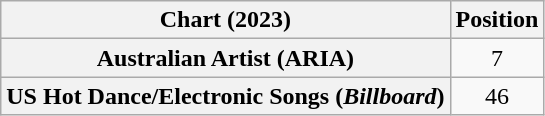<table class="wikitable sortable plainrowheaders" style="text-align:center">
<tr>
<th scope="col">Chart (2023)</th>
<th scope="col">Position</th>
</tr>
<tr>
<th scope="row">Australian Artist (ARIA)</th>
<td>7</td>
</tr>
<tr>
<th scope="row">US Hot Dance/Electronic Songs (<em>Billboard</em>)</th>
<td>46</td>
</tr>
</table>
